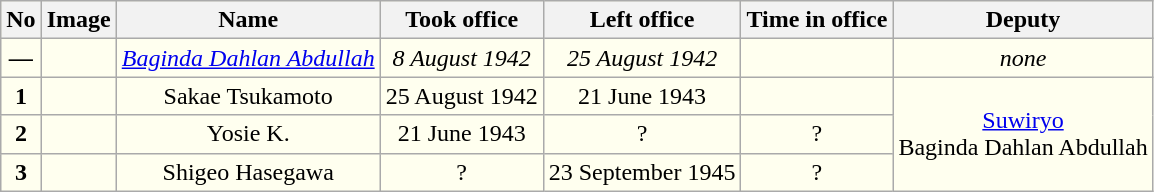<table class="wikitable" style="text-align: center; background:#ffffef; float:center">
<tr>
<th>No</th>
<th>Image</th>
<th>Name</th>
<th>Took office</th>
<th>Left office</th>
<th>Time in office</th>
<th>Deputy</th>
</tr>
<tr>
<td><strong><em>—</em></strong></td>
<td></td>
<td><em><a href='#'>Baginda Dahlan Abdullah</a></em></td>
<td><em>8 August 1942</em></td>
<td><em>25 August 1942</em></td>
<td><em></em></td>
<td><em>none</em></td>
</tr>
<tr>
<td><strong>1</strong></td>
<td></td>
<td>Sakae Tsukamoto</td>
<td>25 August 1942</td>
<td>21 June 1943</td>
<td></td>
<td rowspan="3"><a href='#'>Suwiryo</a><br>Baginda Dahlan Abdullah</td>
</tr>
<tr>
<td><strong>2</strong></td>
<td></td>
<td>Yosie K.</td>
<td>21 June 1943</td>
<td>?</td>
<td>?</td>
</tr>
<tr>
<td><strong>3</strong></td>
<td></td>
<td>Shigeo Hasegawa</td>
<td>?</td>
<td>23 September 1945</td>
<td>?</td>
</tr>
</table>
